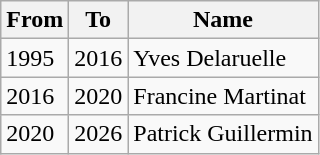<table class="wikitable">
<tr>
<th>From</th>
<th>To</th>
<th>Name</th>
</tr>
<tr>
<td>1995</td>
<td>2016</td>
<td>Yves Delaruelle</td>
</tr>
<tr>
<td>2016</td>
<td>2020</td>
<td>Francine Martinat</td>
</tr>
<tr>
<td>2020</td>
<td>2026</td>
<td>Patrick Guillermin</td>
</tr>
</table>
